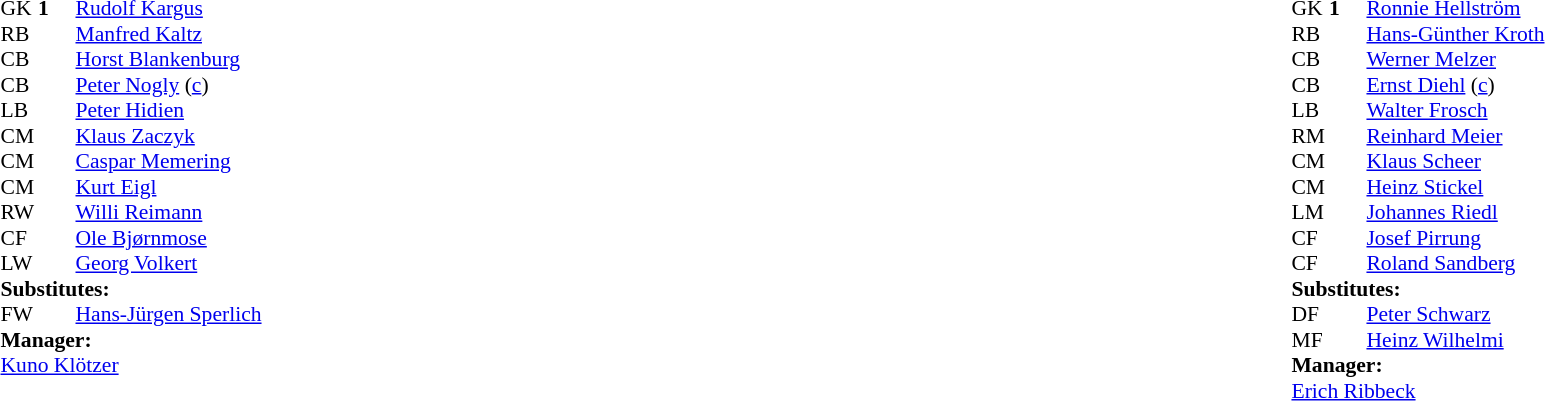<table width="100%">
<tr>
<td valign="top" width="40%"><br><table style="font-size:90%" cellspacing="0" cellpadding="0">
<tr>
<th width=25></th>
<th width=25></th>
</tr>
<tr>
<td>GK</td>
<td><strong>1</strong></td>
<td> <a href='#'>Rudolf Kargus</a></td>
</tr>
<tr>
<td>RB</td>
<td></td>
<td> <a href='#'>Manfred Kaltz</a></td>
</tr>
<tr>
<td>CB</td>
<td></td>
<td> <a href='#'>Horst Blankenburg</a></td>
</tr>
<tr>
<td>CB</td>
<td></td>
<td> <a href='#'>Peter Nogly</a> (<a href='#'>c</a>)</td>
</tr>
<tr>
<td>LB</td>
<td></td>
<td> <a href='#'>Peter Hidien</a></td>
</tr>
<tr>
<td>CM</td>
<td></td>
<td> <a href='#'>Klaus Zaczyk</a></td>
<td></td>
<td></td>
</tr>
<tr>
<td>CM</td>
<td></td>
<td> <a href='#'>Caspar Memering</a></td>
</tr>
<tr>
<td>CM</td>
<td></td>
<td> <a href='#'>Kurt Eigl</a></td>
</tr>
<tr>
<td>RW</td>
<td></td>
<td> <a href='#'>Willi Reimann</a></td>
<td></td>
</tr>
<tr>
<td>CF</td>
<td></td>
<td> <a href='#'>Ole Bjørnmose</a></td>
</tr>
<tr>
<td>LW</td>
<td></td>
<td> <a href='#'>Georg Volkert</a></td>
</tr>
<tr>
<td colspan=3><strong>Substitutes:</strong></td>
</tr>
<tr>
<td>FW</td>
<td></td>
<td> <a href='#'>Hans-Jürgen Sperlich</a></td>
<td></td>
<td></td>
</tr>
<tr>
<td colspan=3><strong>Manager:</strong></td>
</tr>
<tr>
<td colspan=3> <a href='#'>Kuno Klötzer</a></td>
</tr>
</table>
</td>
<td valign="top"></td>
<td valign="top" width="50%"><br><table style="font-size:90%; margin:auto" cellspacing="0" cellpadding="0">
<tr>
<th width=25></th>
<th width=25></th>
</tr>
<tr>
<td>GK</td>
<td><strong>1</strong></td>
<td> <a href='#'>Ronnie Hellström</a></td>
</tr>
<tr>
<td>RB</td>
<td></td>
<td> <a href='#'>Hans-Günther Kroth</a></td>
</tr>
<tr>
<td>CB</td>
<td></td>
<td> <a href='#'>Werner Melzer</a></td>
</tr>
<tr>
<td>CB</td>
<td></td>
<td> <a href='#'>Ernst Diehl</a> (<a href='#'>c</a>)</td>
</tr>
<tr>
<td>LB</td>
<td></td>
<td> <a href='#'>Walter Frosch</a></td>
</tr>
<tr>
<td>RM</td>
<td></td>
<td> <a href='#'>Reinhard Meier</a></td>
</tr>
<tr>
<td>CM</td>
<td></td>
<td> <a href='#'>Klaus Scheer</a></td>
</tr>
<tr>
<td>CM</td>
<td></td>
<td> <a href='#'>Heinz Stickel</a></td>
<td></td>
<td></td>
</tr>
<tr>
<td>LM</td>
<td></td>
<td> <a href='#'>Johannes Riedl</a></td>
</tr>
<tr>
<td>CF</td>
<td></td>
<td> <a href='#'>Josef Pirrung</a></td>
<td></td>
<td></td>
</tr>
<tr>
<td>CF</td>
<td></td>
<td> <a href='#'>Roland Sandberg</a></td>
</tr>
<tr>
<td colspan=3><strong>Substitutes:</strong></td>
</tr>
<tr>
<td>DF</td>
<td></td>
<td> <a href='#'>Peter Schwarz</a></td>
<td></td>
<td></td>
</tr>
<tr>
<td>MF</td>
<td></td>
<td> <a href='#'>Heinz Wilhelmi</a></td>
<td></td>
<td></td>
</tr>
<tr>
<td colspan=3><strong>Manager:</strong></td>
</tr>
<tr>
<td colspan=3> <a href='#'>Erich Ribbeck</a></td>
</tr>
</table>
</td>
</tr>
</table>
